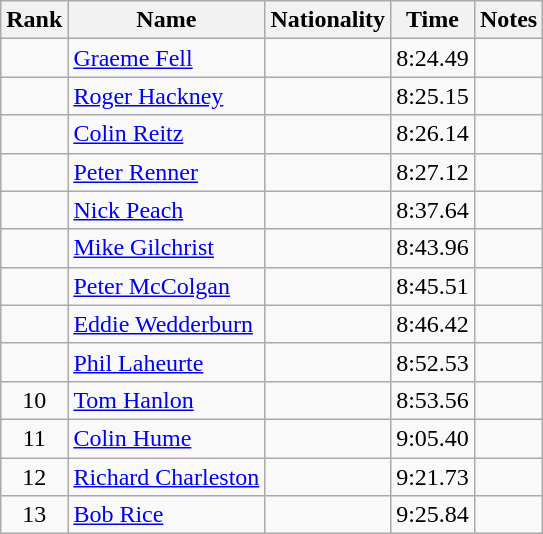<table class="wikitable sortable" style=" text-align:center">
<tr>
<th>Rank</th>
<th>Name</th>
<th>Nationality</th>
<th>Time</th>
<th>Notes</th>
</tr>
<tr>
<td></td>
<td align=left><a href='#'>Graeme Fell</a></td>
<td align=left></td>
<td>8:24.49</td>
<td></td>
</tr>
<tr>
<td></td>
<td align=left><a href='#'>Roger Hackney</a></td>
<td align=left></td>
<td>8:25.15</td>
<td></td>
</tr>
<tr>
<td></td>
<td align=left><a href='#'>Colin Reitz</a></td>
<td align=left></td>
<td>8:26.14</td>
<td></td>
</tr>
<tr>
<td></td>
<td align=left><a href='#'>Peter Renner</a></td>
<td align=left></td>
<td>8:27.12</td>
<td></td>
</tr>
<tr>
<td></td>
<td align=left><a href='#'>Nick Peach</a></td>
<td align=left></td>
<td>8:37.64</td>
<td></td>
</tr>
<tr>
<td></td>
<td align=left><a href='#'>Mike Gilchrist</a></td>
<td align=left></td>
<td>8:43.96</td>
<td></td>
</tr>
<tr>
<td></td>
<td align=left><a href='#'>Peter McColgan</a></td>
<td align=left></td>
<td>8:45.51</td>
<td></td>
</tr>
<tr>
<td></td>
<td align=left><a href='#'>Eddie Wedderburn</a></td>
<td align=left></td>
<td>8:46.42</td>
<td></td>
</tr>
<tr>
<td></td>
<td align=left><a href='#'>Phil Laheurte</a></td>
<td align=left></td>
<td>8:52.53</td>
<td></td>
</tr>
<tr>
<td>10</td>
<td align=left><a href='#'>Tom Hanlon</a></td>
<td align=left></td>
<td>8:53.56</td>
<td></td>
</tr>
<tr>
<td>11</td>
<td align=left><a href='#'>Colin Hume</a></td>
<td align=left></td>
<td>9:05.40</td>
<td></td>
</tr>
<tr>
<td>12</td>
<td align=left><a href='#'>Richard Charleston</a></td>
<td align=left></td>
<td>9:21.73</td>
<td></td>
</tr>
<tr>
<td>13</td>
<td align=left><a href='#'>Bob Rice</a></td>
<td align=left></td>
<td>9:25.84</td>
<td></td>
</tr>
</table>
